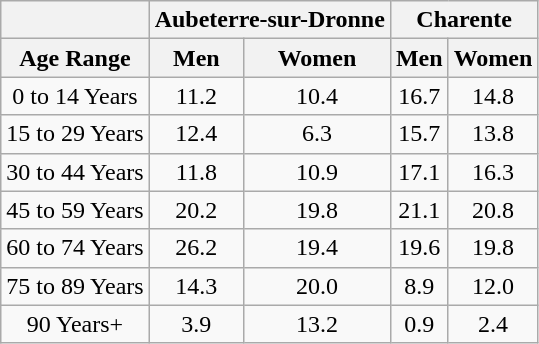<table class="wikitable" style="text-align:center;">
<tr>
<th></th>
<th colspan=2>Aubeterre-sur-Dronne</th>
<th colspan=2>Charente</th>
</tr>
<tr>
<th>Age Range</th>
<th>Men</th>
<th>Women</th>
<th>Men</th>
<th>Women</th>
</tr>
<tr>
<td>0 to 14 Years</td>
<td>11.2</td>
<td>10.4</td>
<td>16.7</td>
<td>14.8</td>
</tr>
<tr>
<td>15 to 29 Years</td>
<td>12.4</td>
<td>6.3</td>
<td>15.7</td>
<td>13.8</td>
</tr>
<tr>
<td>30 to 44 Years</td>
<td>11.8</td>
<td>10.9</td>
<td>17.1</td>
<td>16.3</td>
</tr>
<tr>
<td>45 to 59 Years</td>
<td>20.2</td>
<td>19.8</td>
<td>21.1</td>
<td>20.8</td>
</tr>
<tr>
<td>60 to 74 Years</td>
<td>26.2</td>
<td>19.4</td>
<td>19.6</td>
<td>19.8</td>
</tr>
<tr>
<td>75 to 89 Years</td>
<td>14.3</td>
<td>20.0</td>
<td>8.9</td>
<td>12.0</td>
</tr>
<tr>
<td>90 Years+</td>
<td>3.9</td>
<td>13.2</td>
<td>0.9</td>
<td>2.4</td>
</tr>
</table>
